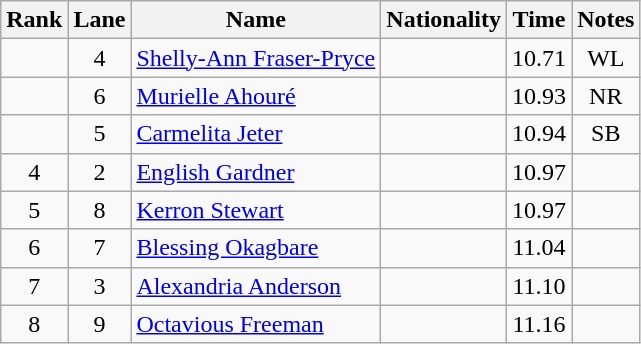<table class="wikitable sortable" style="text-align:center">
<tr>
<th>Rank</th>
<th>Lane</th>
<th>Name</th>
<th>Nationality</th>
<th>Time</th>
<th>Notes</th>
</tr>
<tr>
<td></td>
<td>4</td>
<td align=left><a href='#'>Shelly-Ann Fraser-Pryce</a></td>
<td align=left></td>
<td>10.71</td>
<td>WL</td>
</tr>
<tr>
<td></td>
<td>6</td>
<td align=left><a href='#'>Murielle Ahouré</a></td>
<td align=left></td>
<td>10.93</td>
<td>NR</td>
</tr>
<tr>
<td></td>
<td>5</td>
<td align=left><a href='#'>Carmelita Jeter</a></td>
<td align=left></td>
<td>10.94</td>
<td>SB</td>
</tr>
<tr>
<td>4</td>
<td>2</td>
<td align=left><a href='#'>English Gardner</a></td>
<td align=left></td>
<td>10.97</td>
<td></td>
</tr>
<tr>
<td>5</td>
<td>8</td>
<td align=left><a href='#'>Kerron Stewart</a></td>
<td align=left></td>
<td>10.97</td>
<td></td>
</tr>
<tr>
<td>6</td>
<td>7</td>
<td align=left><a href='#'>Blessing Okagbare</a></td>
<td align=left></td>
<td>11.04</td>
<td></td>
</tr>
<tr>
<td>7</td>
<td>3</td>
<td align=left><a href='#'>Alexandria Anderson</a></td>
<td align=left></td>
<td>11.10</td>
<td></td>
</tr>
<tr>
<td>8</td>
<td>9</td>
<td align=left><a href='#'>Octavious Freeman</a></td>
<td align=left></td>
<td>11.16</td>
<td></td>
</tr>
</table>
